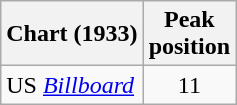<table class="wikitable sortable">
<tr>
<th>Chart (1933)</th>
<th>Peak<br>position</th>
</tr>
<tr>
<td>US <em><a href='#'>Billboard</a></em></td>
<td align="center">11</td>
</tr>
</table>
